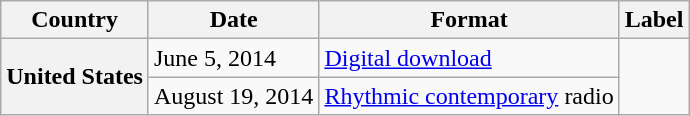<table class="wikitable plainrowheaders">
<tr>
<th>Country</th>
<th>Date</th>
<th>Format</th>
<th>Label</th>
</tr>
<tr>
<th scope="row" rowspan="2">United States</th>
<td>June 5, 2014</td>
<td><a href='#'>Digital download</a></td>
<td rowspan="2"></td>
</tr>
<tr>
<td>August 19, 2014</td>
<td><a href='#'>Rhythmic contemporary</a> radio</td>
</tr>
</table>
